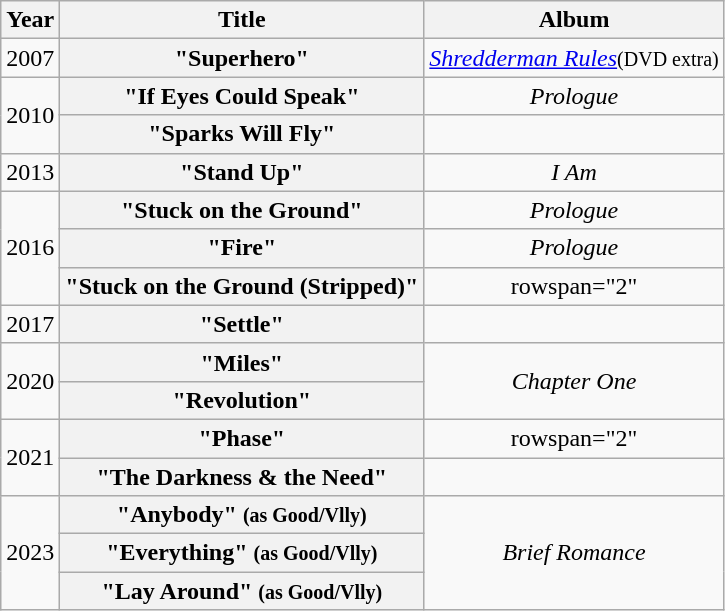<table class="wikitable plainrowheaders" style="text-align:center;">
<tr>
<th scope="col" rowspan="1">Year</th>
<th scope="col" rowspan="1">Title</th>
<th scope="col" rowspan="1">Album</th>
</tr>
<tr>
<td>2007</td>
<th scope="row">"Superhero"</th>
<td><em><a href='#'>Shredderman Rules</a></em><small>(DVD extra)</small></td>
</tr>
<tr>
<td rowspan="2">2010</td>
<th scope="row">"If Eyes Could Speak"</th>
<td><em>Prologue</em></td>
</tr>
<tr>
<th scope="row">"Sparks Will Fly"</th>
<td></td>
</tr>
<tr>
<td>2013</td>
<th scope="row">"Stand Up"</th>
<td><em>I Am</em></td>
</tr>
<tr>
<td rowspan="3">2016</td>
<th scope="row">"Stuck on the Ground"</th>
<td><em>Prologue</em></td>
</tr>
<tr>
<th scope="row">"Fire"</th>
<td><em>Prologue</em></td>
</tr>
<tr>
<th scope="row">"Stuck on the Ground (Stripped)"</th>
<td>rowspan="2" </td>
</tr>
<tr>
<td>2017</td>
<th scope="row">"Settle"</th>
</tr>
<tr>
<td rowspan="2">2020</td>
<th scope="row">"Miles"</th>
<td rowspan="2"><em>Chapter One</em></td>
</tr>
<tr>
<th scope="row">"Revolution"</th>
</tr>
<tr>
<td rowspan="2">2021</td>
<th scope="row">"Phase"</th>
<td>rowspan="2" </td>
</tr>
<tr>
<th scope="row">"The Darkness & the Need"</th>
</tr>
<tr>
<td rowspan="3">2023</td>
<th scope="row">"Anybody" <small>(as Good/Vlly)</small></th>
<td rowspan="3"><em>Brief Romance</em></td>
</tr>
<tr>
<th scope="row">"Everything" <small>(as Good/Vlly)</small></th>
</tr>
<tr>
<th scope="row">"Lay Around" <small>(as Good/Vlly)</small></th>
</tr>
</table>
